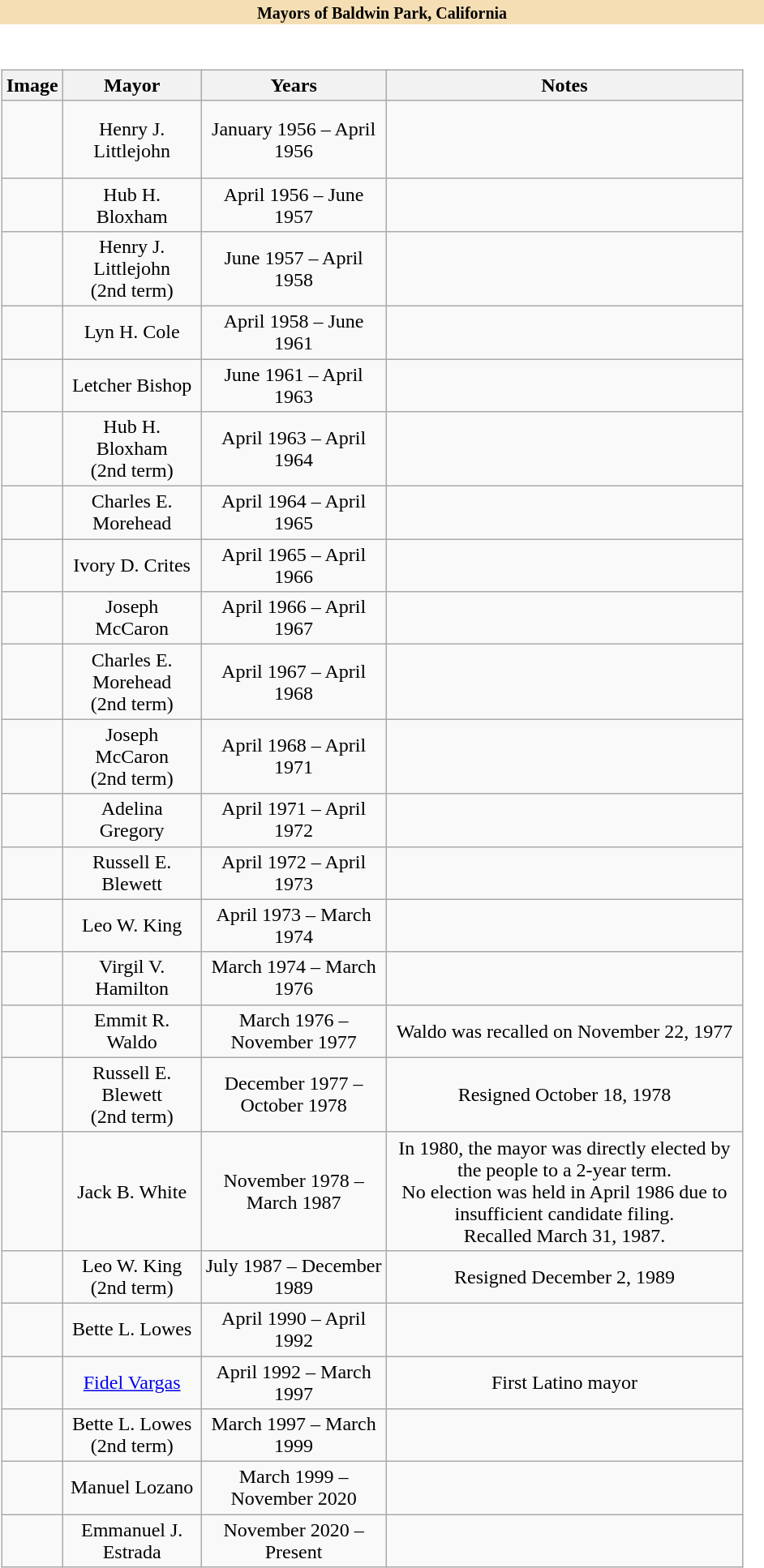<table class="toccolours collapsible collapsed" width=50% align="left">
<tr>
<th style="background:#F5DEB3"><small>Mayors of Baldwin Park, California</small></th>
</tr>
<tr>
<td><br><table class="wikitable" style="text-align:center">
<tr>
<th>Image</th>
<th>Mayor</th>
<th>Years</th>
<th>Notes</th>
</tr>
<tr style="height:4em">
<td></td>
<td>Henry J. Littlejohn</td>
<td>January 1956 – April 1956</td>
<td></td>
</tr>
<tr>
<td></td>
<td>Hub H. Bloxham</td>
<td>April 1956 – June 1957</td>
<td></td>
</tr>
<tr>
<td></td>
<td>Henry J. Littlejohn<br> (2nd term)</td>
<td>June 1957 – April 1958</td>
<td></td>
</tr>
<tr>
<td></td>
<td>Lyn H. Cole</td>
<td>April 1958 – June 1961</td>
<td></td>
</tr>
<tr>
<td></td>
<td>Letcher Bishop</td>
<td>June 1961 – April 1963</td>
<td></td>
</tr>
<tr>
<td></td>
<td>Hub H. Bloxham<br> (2nd term)</td>
<td>April 1963 – April 1964</td>
<td></td>
</tr>
<tr>
<td></td>
<td>Charles E. Morehead</td>
<td>April 1964 – April 1965</td>
<td></td>
</tr>
<tr>
<td></td>
<td>Ivory D. Crites</td>
<td>April 1965 – April 1966</td>
<td></td>
</tr>
<tr>
<td></td>
<td>Joseph McCaron</td>
<td>April 1966 – April 1967</td>
<td></td>
</tr>
<tr>
<td></td>
<td>Charles E. Morehead<br> (2nd term)</td>
<td>April 1967 – April 1968</td>
<td></td>
</tr>
<tr>
<td></td>
<td>Joseph McCaron<br> (2nd term)</td>
<td>April 1968 – April 1971</td>
<td></td>
</tr>
<tr>
<td></td>
<td>Adelina Gregory</td>
<td>April 1971 – April 1972</td>
<td></td>
</tr>
<tr>
<td></td>
<td>Russell E. Blewett</td>
<td>April 1972 – April 1973</td>
<td></td>
</tr>
<tr>
<td></td>
<td>Leo W. King</td>
<td>April 1973 – March 1974</td>
<td></td>
</tr>
<tr>
<td></td>
<td>Virgil V. Hamilton</td>
<td>March 1974 – March 1976</td>
<td></td>
</tr>
<tr>
<td></td>
<td>Emmit R. Waldo</td>
<td>March 1976 – November 1977</td>
<td>Waldo was recalled on November 22, 1977</td>
</tr>
<tr>
<td></td>
<td>Russell E. Blewett<br> (2nd term)</td>
<td>December 1977 – October 1978</td>
<td>Resigned October 18, 1978</td>
</tr>
<tr>
<td></td>
<td>Jack B. White</td>
<td>November 1978 – March 1987</td>
<td>In 1980, the mayor was directly elected by the people to a 2-year term.<br> No election was held in April 1986 due to insufficient candidate filing.<br> Recalled March 31, 1987.</td>
</tr>
<tr>
<td></td>
<td>Leo W. King<br> (2nd term)</td>
<td>July 1987 – December 1989</td>
<td>Resigned December 2, 1989 </td>
</tr>
<tr>
<td></td>
<td>Bette L. Lowes</td>
<td>April 1990 – April 1992</td>
<td></td>
</tr>
<tr>
<td></td>
<td><a href='#'>Fidel Vargas</a></td>
<td>April 1992 – March 1997</td>
<td>First Latino mayor</td>
</tr>
<tr>
<td></td>
<td>Bette L. Lowes<br> (2nd term)</td>
<td>March 1997 – March 1999</td>
<td></td>
</tr>
<tr>
<td></td>
<td>Manuel Lozano</td>
<td>March 1999 – November 2020</td>
<td></td>
</tr>
<tr>
<td></td>
<td>Emmanuel J. Estrada</td>
<td>November 2020 – Present</td>
<td></td>
</tr>
</table>
</td>
</tr>
</table>
